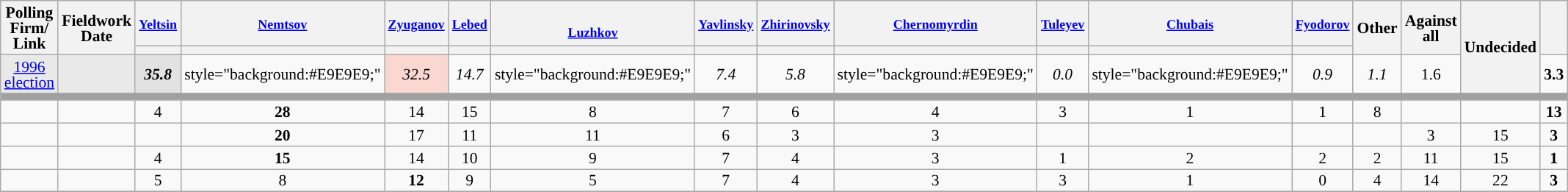<table class="wikitable tpl-blanktable" style="text-align:center;font-size:90%;line-height:14px;">
<tr>
<th rowspan=2>Polling Firm/<br>Link</th>
<th rowspan=2>Fieldwork<br>Date</th>
<th><small><a href='#'>Yeltsin</a></small><br></th>
<th><small><a href='#'>Nemtsov</a></small><br></th>
<th> <small><a href='#'>Zyuganov</a></small><br></th>
<th> <small><a href='#'>Lebed</a></small><br></th>
<th><br><small><a href='#'>Luzhkov</a></small><br></th>
<th><small><a href='#'>Yavlinsky</a></small><br></th>
<th><small><a href='#'>Zhirinovsky</a></small><br></th>
<th><small><a href='#'>Chernomyrdin</a></small><br></th>
<th><small><a href='#'>Tuleyev</a></small><br></th>
<th><small><a href='#'>Chubais</a></small><br></th>
<th><small><a href='#'>Fyodorov</a></small><br></th>
<th rowspan=2>Other</th>
<th rowspan=2>Against all</th>
<th rowspan=3>Undecided</th>
<th rowspan=2 style="width:65px;" class=unsortable></th>
</tr>
<tr>
<th data-sort-type="number" style="background:"></th>
<th data-sort-type="number" style="background:"></th>
<th data-sort-type="number" style="background:"></th>
<th data-sort-type="number" style="background:"></th>
<th data-sort-type="number" style="background:"></th>
<th data-sort-type="number" style="background:"></th>
<th data-sort-type="number" style="background:"></th>
<th data-sort-type="number" style="background:"></th>
<th data-sort-type="number" style="background:"></th>
<th data-sort-type="number" style="background:"></th>
<th data-sort-type="number" style="background:"></th>
</tr>
<tr>
<td style="background:#E9E9E9;"><a href='#'>1996 election<br></a></td>
<td style="background:#E9E9E9;"></td>
<td style="background:#E2E2E2" ><strong><em>35.8</em></strong></td>
<td> style="background:#E9E9E9;" </td>
<td style="background:#FBD7D2" ><em>32.5</em></td>
<td><em>14.7</em></td>
<td> style="background:#E9E9E9;" </td>
<td><em>7.4</em></td>
<td><em>5.8</em></td>
<td> style="background:#E9E9E9;" </td>
<td><em>0.0</em></td>
<td> style="background:#E9E9E9;" </td>
<td><em>0.9</em></td>
<td><em>1.1</em></td>
<td>1.6</td>
<td style="background:"><strong>3.3</strong></td>
</tr>
<tr>
<th colspan="17" style="background:#A0A0A0"></th>
</tr>
<tr>
<td></td>
<td></td>
<td>4</td>
<td><strong>28</strong></td>
<td>14</td>
<td>15</td>
<td>8</td>
<td>7</td>
<td>6</td>
<td>4</td>
<td>3</td>
<td>1</td>
<td>1</td>
<td>8</td>
<td> </td>
<td> </td>
<td style="background:"><strong>13</strong></td>
</tr>
<tr>
<td></td>
<td></td>
<td></td>
<td><strong>20</strong></td>
<td>17</td>
<td>11</td>
<td>11</td>
<td>6</td>
<td>3</td>
<td>3</td>
<td> </td>
<td> </td>
<td> </td>
<td> </td>
<td>3</td>
<td>15</td>
<td style="background:"><strong>3</strong></td>
</tr>
<tr>
<td></td>
<td></td>
<td>4</td>
<td><strong>15</strong></td>
<td>14</td>
<td>10</td>
<td>9</td>
<td>7</td>
<td>4</td>
<td>3</td>
<td>1</td>
<td>2</td>
<td>2</td>
<td>2</td>
<td>11</td>
<td>15</td>
<td style="background:"><strong>1</strong></td>
</tr>
<tr>
<td></td>
<td></td>
<td>5</td>
<td>8</td>
<td><strong>12</strong></td>
<td>9</td>
<td>5</td>
<td>7</td>
<td>4</td>
<td>3</td>
<td>3</td>
<td>1</td>
<td>0</td>
<td>4</td>
<td>14</td>
<td>22</td>
<td style="background:"><strong>3</strong></td>
</tr>
<tr>
</tr>
</table>
